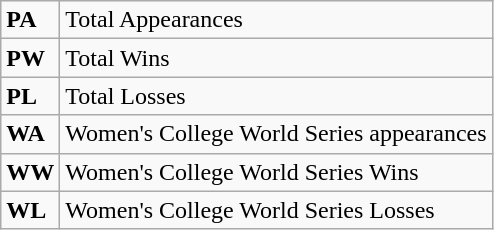<table class="wikitable">
<tr>
<td><strong>PA</strong></td>
<td>Total Appearances</td>
</tr>
<tr>
<td><strong>PW</strong></td>
<td>Total Wins</td>
</tr>
<tr>
<td><strong>PL</strong></td>
<td>Total Losses</td>
</tr>
<tr>
<td><strong>WA</strong></td>
<td>Women's College World Series appearances</td>
</tr>
<tr>
<td><strong>WW</strong></td>
<td>Women's College World Series Wins</td>
</tr>
<tr>
<td><strong>WL</strong></td>
<td>Women's College World Series Losses</td>
</tr>
</table>
